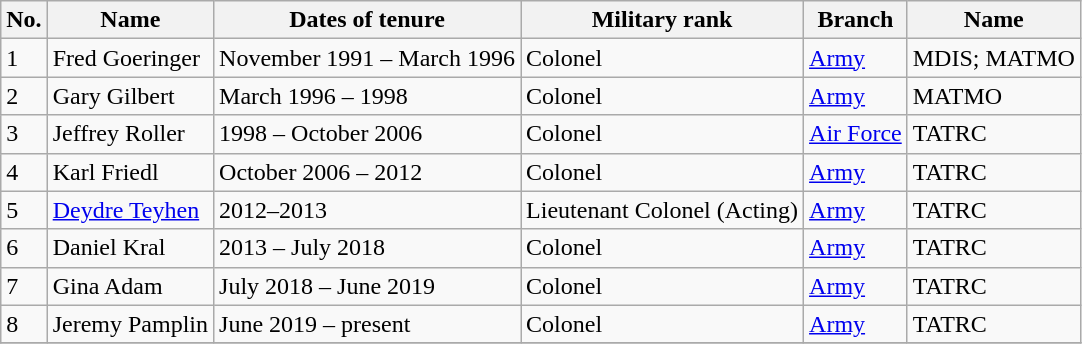<table class=wikitable>
<tr>
<th>No.</th>
<th>Name</th>
<th>Dates of tenure</th>
<th>Military rank</th>
<th>Branch</th>
<th>Name</th>
</tr>
<tr>
<td>1</td>
<td>Fred Goeringer</td>
<td>November 1991 – March 1996</td>
<td>Colonel</td>
<td><a href='#'>Army</a></td>
<td>MDIS; MATMO</td>
</tr>
<tr>
<td>2</td>
<td>Gary Gilbert</td>
<td>March 1996 – 1998</td>
<td>Colonel</td>
<td><a href='#'>Army</a></td>
<td>MATMO</td>
</tr>
<tr>
<td>3</td>
<td>Jeffrey Roller</td>
<td>1998 – October 2006</td>
<td>Colonel</td>
<td><a href='#'>Air Force</a></td>
<td>TATRC</td>
</tr>
<tr>
<td>4</td>
<td>Karl Friedl</td>
<td>October 2006 – 2012</td>
<td>Colonel</td>
<td><a href='#'>Army</a></td>
<td>TATRC</td>
</tr>
<tr>
<td>5</td>
<td><a href='#'>Deydre Teyhen</a></td>
<td>2012–2013</td>
<td>Lieutenant Colonel (Acting)</td>
<td><a href='#'>Army</a></td>
<td>TATRC</td>
</tr>
<tr>
<td>6</td>
<td>Daniel Kral</td>
<td>2013 – July 2018</td>
<td>Colonel</td>
<td><a href='#'>Army</a></td>
<td>TATRC</td>
</tr>
<tr>
<td>7</td>
<td>Gina Adam</td>
<td>July 2018 – June 2019</td>
<td>Colonel</td>
<td><a href='#'>Army</a></td>
<td>TATRC</td>
</tr>
<tr>
<td>8</td>
<td>Jeremy Pamplin</td>
<td>June 2019 – present</td>
<td>Colonel</td>
<td><a href='#'>Army</a></td>
<td>TATRC</td>
</tr>
<tr>
</tr>
</table>
